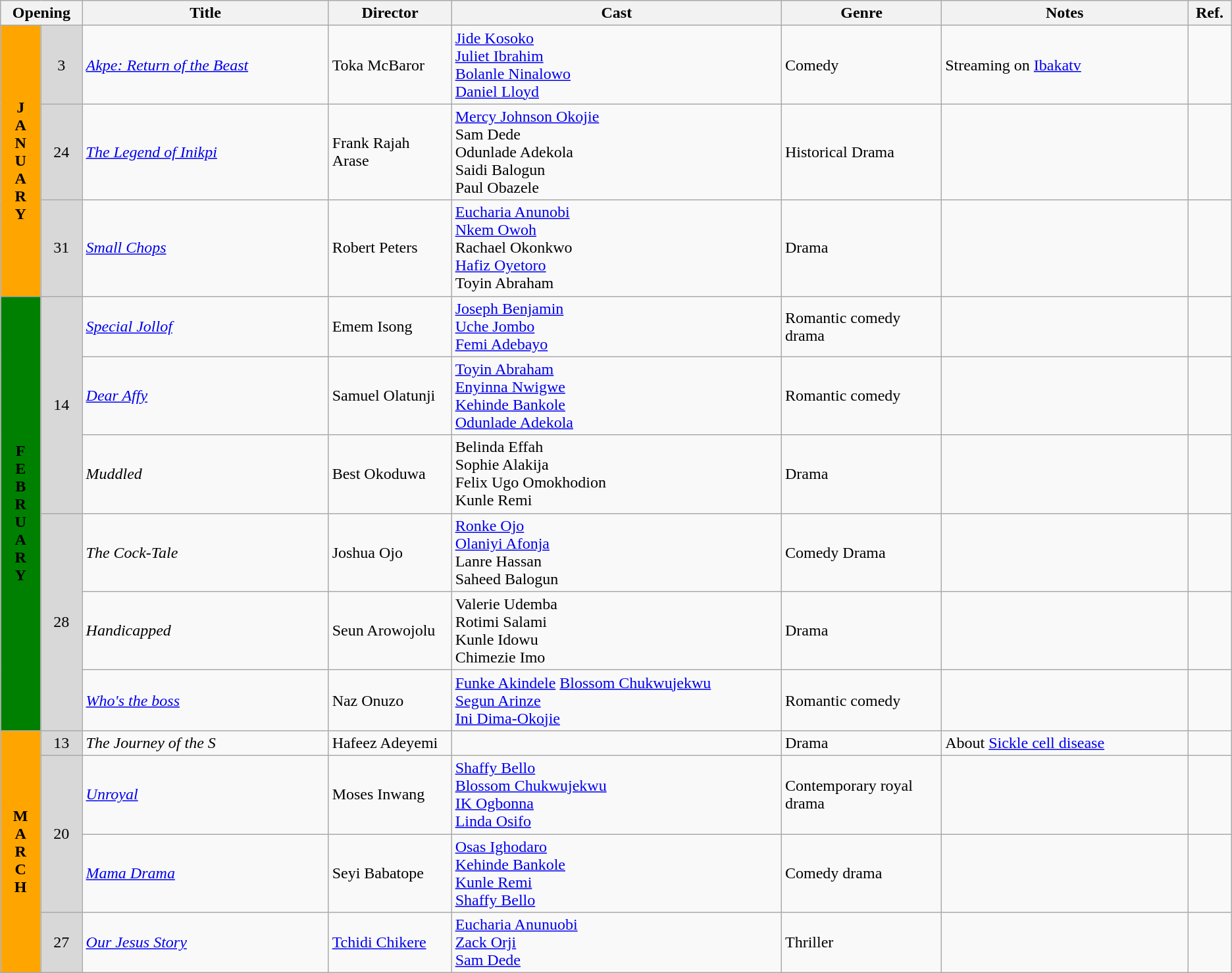<table class="wikitable">
<tr>
<th colspan="2">Opening</th>
<th style="width:20%;">Title</th>
<th style="width:10%;">Director</th>
<th>Cast</th>
<th style="width:13%">Genre</th>
<th style="width:20%">Notes</th>
<th>Ref.</th>
</tr>
<tr>
<td rowspan="3" style="text-align:center; background:orange; textcolor:#000;"><strong>J<br>A<br>N<br>U<br>A<br>R<br>Y<br></strong></td>
<td rowspan="1" style="text-align:center; background:#d8d8d8; textcolor:#000;">3</td>
<td><em><a href='#'>Akpe: Return of the Beast</a></em></td>
<td>Toka McBaror</td>
<td><a href='#'>Jide Kosoko</a><br><a href='#'>Juliet Ibrahim</a><br><a href='#'>Bolanle Ninalowo</a><br><a href='#'>Daniel Lloyd</a></td>
<td>Comedy</td>
<td>Streaming on <a href='#'>Ibakatv</a></td>
<td></td>
</tr>
<tr>
<td rowspan="1" style="text-align:center; background:#d8d8d8; textcolor:#000;">24</td>
<td><em><a href='#'>The Legend of Inikpi</a></em></td>
<td>Frank Rajah Arase</td>
<td><a href='#'>Mercy Johnson Okojie</a><br>Sam Dede<br>Odunlade Adekola<br>Saidi Balogun<br>Paul Obazele</td>
<td>Historical Drama</td>
<td></td>
<td></td>
</tr>
<tr>
<td rowspan="1" style="text-align:center; background:#d8d8d8; textcolor:#000;">31</td>
<td><em><a href='#'>Small Chops</a></em></td>
<td>Robert Peters</td>
<td><a href='#'>Eucharia Anunobi</a><br><a href='#'>Nkem Owoh</a><br>Rachael Okonkwo<br><a href='#'>Hafiz Oyetoro</a><br>Toyin Abraham</td>
<td>Drama</td>
<td></td>
<td></td>
</tr>
<tr>
<td rowspan="6" style="text-align:center; background:green; textcolor:#000;"><strong>F<br>E<br>B<br>R<br>U<br>A<br>R<br>Y<br></strong></td>
<td rowspan="3" style="text-align:center; background:#d8d8d8; textcolor:#000;">14</td>
<td><em><a href='#'>Special Jollof</a></em></td>
<td>Emem Isong</td>
<td><a href='#'>Joseph Benjamin</a><br><a href='#'>Uche Jombo</a><br><a href='#'>Femi Adebayo</a></td>
<td>Romantic comedy drama</td>
<td></td>
<td></td>
</tr>
<tr>
<td><em><a href='#'>Dear Affy</a></em></td>
<td>Samuel Olatunji</td>
<td><a href='#'>Toyin Abraham</a><br><a href='#'>Enyinna Nwigwe</a><br><a href='#'>Kehinde Bankole</a><br><a href='#'>Odunlade Adekola</a></td>
<td>Romantic comedy</td>
<td></td>
<td></td>
</tr>
<tr>
<td><em>Muddled</em></td>
<td>Best Okoduwa</td>
<td>Belinda Effah<br>Sophie Alakija<br>Felix Ugo Omokhodion<br>Kunle Remi</td>
<td>Drama</td>
<td></td>
<td></td>
</tr>
<tr>
<td rowspan="3" style="text-align:center; background:#d8d8d8; textcolor:#000;">28</td>
<td><em>The Cock-Tale</em></td>
<td>Joshua Ojo</td>
<td><a href='#'>Ronke Ojo</a><br><a href='#'>Olaniyi Afonja</a><br>Lanre Hassan<br>Saheed Balogun</td>
<td>Comedy Drama</td>
<td></td>
<td></td>
</tr>
<tr>
<td><em>Handicapped</em></td>
<td>Seun Arowojolu</td>
<td>Valerie Udemba<br>Rotimi Salami<br>Kunle Idowu<br>Chimezie Imo</td>
<td>Drama</td>
<td></td>
<td></td>
</tr>
<tr>
<td><em><a href='#'>Who's the boss</a></em></td>
<td>Naz Onuzo</td>
<td><a href='#'>Funke Akindele</a> <a href='#'>Blossom Chukwujekwu</a><br><a href='#'>Segun Arinze</a><br><a href='#'>Ini Dima-Okojie</a></td>
<td>Romantic comedy</td>
<td></td>
<td></td>
</tr>
<tr>
<td rowspan="4" style="text-align:center; background:orange; textcolor:#000;"><strong>M<br>A<br>R<br>C<br>H<br></strong></td>
<td rowspan="1" style="text-align:center; background:#d8d8d8; textcolor:#000;">13</td>
<td><em>The Journey of the S</em></td>
<td>Hafeez Adeyemi</td>
<td></td>
<td>Drama</td>
<td>About <a href='#'>Sickle cell disease</a></td>
<td></td>
</tr>
<tr>
<td rowspan="2" style="text-align:center; background:#d8d8d8; textcolor:#000;">20</td>
<td><em><a href='#'>Unroyal</a></em></td>
<td>Moses Inwang</td>
<td><a href='#'>Shaffy Bello</a><br><a href='#'>Blossom Chukwujekwu</a><br><a href='#'>IK Ogbonna</a><br><a href='#'>Linda Osifo</a></td>
<td>Contemporary royal drama</td>
<td></td>
<td></td>
</tr>
<tr>
<td><em><a href='#'>Mama Drama</a></em></td>
<td>Seyi Babatope</td>
<td><a href='#'>Osas Ighodaro</a><br><a href='#'>Kehinde Bankole</a><br><a href='#'>Kunle Remi</a><br><a href='#'>Shaffy Bello</a></td>
<td>Comedy drama</td>
<td></td>
<td></td>
</tr>
<tr>
<td rowspan="1" style="text-align:center; background:#d8d8d8; textcolor:#000;">27</td>
<td><em><a href='#'>Our Jesus Story</a></em></td>
<td><a href='#'>Tchidi Chikere</a></td>
<td><a href='#'>Eucharia Anunuobi</a><br><a href='#'>Zack Orji</a><br><a href='#'>Sam Dede</a></td>
<td>Thriller</td>
<td></td>
<td></td>
</tr>
</table>
